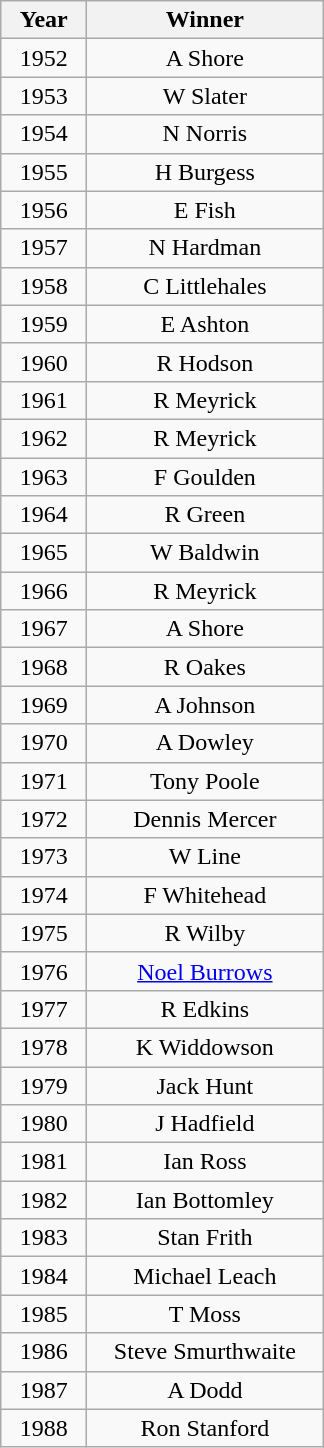<table class="wikitable" style="text-align:center">
<tr>
<th width=50>Year</th>
<th width=150>Winner</th>
</tr>
<tr>
<td>1952</td>
<td>A Shore</td>
</tr>
<tr>
<td>1953</td>
<td>W Slater</td>
</tr>
<tr>
<td>1954</td>
<td>N Norris</td>
</tr>
<tr>
<td>1955</td>
<td>H Burgess</td>
</tr>
<tr>
<td>1956</td>
<td>E Fish</td>
</tr>
<tr>
<td>1957</td>
<td>N Hardman</td>
</tr>
<tr>
<td>1958</td>
<td>C Littlehales</td>
</tr>
<tr>
<td>1959</td>
<td>E Ashton</td>
</tr>
<tr>
<td>1960</td>
<td>R Hodson</td>
</tr>
<tr>
<td>1961</td>
<td>R Meyrick</td>
</tr>
<tr>
<td>1962</td>
<td>R Meyrick</td>
</tr>
<tr>
<td>1963</td>
<td>F Goulden</td>
</tr>
<tr>
<td>1964</td>
<td>R Green</td>
</tr>
<tr>
<td>1965</td>
<td>W Baldwin</td>
</tr>
<tr>
<td>1966</td>
<td>R Meyrick</td>
</tr>
<tr>
<td>1967</td>
<td>A Shore</td>
</tr>
<tr>
<td>1968</td>
<td>R Oakes</td>
</tr>
<tr>
<td>1969</td>
<td>A Johnson</td>
</tr>
<tr>
<td>1970</td>
<td>A Dowley</td>
</tr>
<tr>
<td>1971</td>
<td>Tony Poole</td>
</tr>
<tr>
<td>1972</td>
<td>Dennis Mercer</td>
</tr>
<tr>
<td>1973</td>
<td>W Line</td>
</tr>
<tr>
<td>1974</td>
<td>F Whitehead</td>
</tr>
<tr>
<td>1975</td>
<td>R Wilby</td>
</tr>
<tr>
<td>1976</td>
<td><a href='#'>Noel Burrows</a></td>
</tr>
<tr>
<td>1977</td>
<td>R Edkins</td>
</tr>
<tr>
<td>1978</td>
<td>K Widdowson</td>
</tr>
<tr>
<td>1979</td>
<td>Jack Hunt</td>
</tr>
<tr>
<td>1980</td>
<td>J Hadfield</td>
</tr>
<tr>
<td>1981</td>
<td>Ian Ross</td>
</tr>
<tr>
<td>1982</td>
<td>Ian Bottomley</td>
</tr>
<tr>
<td>1983</td>
<td>Stan Frith</td>
</tr>
<tr>
<td>1984</td>
<td>Michael Leach</td>
</tr>
<tr>
<td>1985</td>
<td>T Moss</td>
</tr>
<tr>
<td>1986</td>
<td>Steve Smurthwaite</td>
</tr>
<tr>
<td>1987</td>
<td>A Dodd</td>
</tr>
<tr>
<td>1988</td>
<td>Ron Stanford</td>
</tr>
</table>
